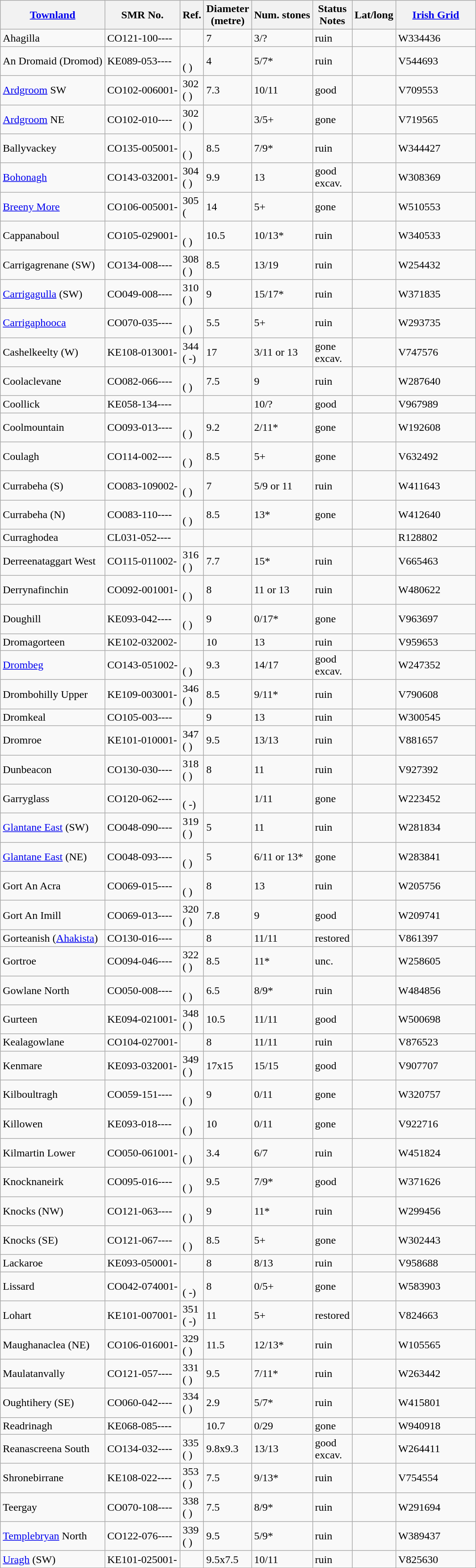<table class="wikitable sortable">
<tr>
<th data-sort-type=text><a href='#'>Townland</a></th>
<th data-sort-type=text>SMR No.</th>
<th data-sort-type="text">Ref.</th>
<th data-sort-type="number">Diameter<br>(metre)</th>
<th data-sort-type="number">Num. stones</th>
<th data-sort-type="number">Status<br>Notes</th>
<th>Lat/long</th>
<th data-sort-type=text style="width: 7em;"><a href='#'>Irish Grid</a></th>
</tr>
<tr>
<td>Ahagilla</td>
<td>CO121-100----</td>
<td data-sort-value="999"></td>
<td>7</td>
<td>3/?</td>
<td data-sort-value="3">ruin</td>
<td></td>
<td>W334436</td>
</tr>
<tr>
<td>An Dromaid (Dromod)</td>
<td>KE089-053----</td>
<td><br>( )</td>
<td>4</td>
<td>5/7*</td>
<td data-sort-value="3">ruin</td>
<td></td>
<td>V544693</td>
</tr>
<tr>
<td><a href='#'>Ardgroom</a> SW</td>
<td>CO102-006001-</td>
<td>302 <br>( )</td>
<td>7.3</td>
<td>10/11</td>
<td data-sort-value="1">good</td>
<td></td>
<td>V709553</td>
</tr>
<tr>
<td><a href='#'>Ardgroom</a> NE</td>
<td>CO102-010----</td>
<td>302 <br>( )</td>
<td></td>
<td>3/5+</td>
<td data-sort-value="4">gone</td>
<td></td>
<td>V719565</td>
</tr>
<tr>
<td>Ballyvackey</td>
<td>CO135-005001-</td>
<td><br>( )</td>
<td>8.5</td>
<td>7/9*</td>
<td data-sort-value="3">ruin</td>
<td></td>
<td>W344427</td>
</tr>
<tr>
<td><a href='#'>Bohonagh</a></td>
<td>CO143-032001-</td>
<td>304 <br>( )</td>
<td>9.9</td>
<td>13</td>
<td data-sort-value="1">good<br>excav.</td>
<td></td>
<td>W308369</td>
</tr>
<tr>
<td><a href='#'>Breeny More</a></td>
<td>CO106-005001-</td>
<td>305 <br>( </td>
<td>14</td>
<td>5+</td>
<td data-sort-value="4">gone</td>
<td></td>
<td>W510553</td>
</tr>
<tr>
<td>Cappanaboul</td>
<td>CO105-029001-</td>
<td><br>( )</td>
<td>10.5</td>
<td>10/13*</td>
<td data-sort-value="3">ruin</td>
<td></td>
<td>W340533</td>
</tr>
<tr>
<td>Carrigagrenane (SW)</td>
<td>CO134-008----</td>
<td>308 <br>( )</td>
<td>8.5</td>
<td>13/19</td>
<td data-sort-value="3">ruin</td>
<td></td>
<td>W254432</td>
</tr>
<tr>
<td><a href='#'>Carrigagulla</a> (SW)</td>
<td>CO049-008----</td>
<td>310 <br>( )</td>
<td>9</td>
<td>15/17*</td>
<td data-sort-value="3">ruin</td>
<td></td>
<td>W371835</td>
</tr>
<tr>
<td><a href='#'>Carrigaphooca</a></td>
<td>CO070-035----</td>
<td><br>( )</td>
<td>5.5</td>
<td>5+</td>
<td data-sort-value="3">ruin</td>
<td></td>
<td>W293735</td>
</tr>
<tr>
<td>Cashelkeelty (W)</td>
<td>KE108-013001-</td>
<td>344 <br>( -)</td>
<td>17</td>
<td>3/11 or 13</td>
<td data-sort-value="4">gone<br>excav.</td>
<td></td>
<td>V747576</td>
</tr>
<tr>
<td>Coolaclevane</td>
<td>CO082-066----</td>
<td><br>( )</td>
<td>7.5</td>
<td>9</td>
<td data-sort-value="3">ruin</td>
<td></td>
<td>W287640</td>
</tr>
<tr>
<td>Coollick</td>
<td>KE058-134----</td>
<td data-sort-value="999"></td>
<td></td>
<td>10/?</td>
<td data-sort-value="1">good</td>
<td></td>
<td>V967989</td>
</tr>
<tr>
<td>Coolmountain</td>
<td>CO093-013----</td>
<td><br>( )</td>
<td>9.2</td>
<td>2/11*</td>
<td data-sort-value="4">gone</td>
<td></td>
<td>W192608</td>
</tr>
<tr>
<td>Coulagh</td>
<td>CO114-002----</td>
<td><br>( )</td>
<td>8.5</td>
<td>5+</td>
<td data-sort-value="4">gone</td>
<td></td>
<td>V632492</td>
</tr>
<tr>
<td>Currabeha (S)</td>
<td>CO083-109002-</td>
<td><br>( )</td>
<td>7</td>
<td>5/9 or 11</td>
<td data-sort-value="3">ruin</td>
<td></td>
<td>W411643</td>
</tr>
<tr>
<td>Currabeha (N)</td>
<td>CO083-110----</td>
<td><br>( )</td>
<td>8.5</td>
<td>13*</td>
<td data-sort-value="4">gone</td>
<td></td>
<td>W412640</td>
</tr>
<tr>
<td>Curraghodea</td>
<td>CL031-052----</td>
<td data-sort-value="999"></td>
<td></td>
<td></td>
<td data-sort-value="999"></td>
<td></td>
<td>R128802</td>
</tr>
<tr>
<td>Derreenataggart West</td>
<td>CO115-011002-</td>
<td>316 <br>( )</td>
<td>7.7</td>
<td>15*</td>
<td data-sort-value="3">ruin</td>
<td></td>
<td>V665463</td>
</tr>
<tr>
<td>Derrynafinchin</td>
<td>CO092-001001-</td>
<td><br>( )</td>
<td>8</td>
<td>11 or 13</td>
<td data-sort-value="3">ruin</td>
<td></td>
<td>W480622</td>
</tr>
<tr>
<td>Doughill</td>
<td>KE093-042----</td>
<td><br>( )</td>
<td>9</td>
<td>0/17*</td>
<td data-sort-value="4">gone</td>
<td></td>
<td>V963697</td>
</tr>
<tr>
<td>Dromagorteen</td>
<td>KE102-032002-</td>
<td data-sort-value="999"></td>
<td>10</td>
<td>13</td>
<td data-sort-value="3">ruin</td>
<td></td>
<td>V959653</td>
</tr>
<tr>
<td><a href='#'>Drombeg</a></td>
<td>CO143-051002-</td>
<td><br>( )</td>
<td>9.3</td>
<td>14/17</td>
<td data-sort-value="1">good<br>excav.</td>
<td></td>
<td>W247352</td>
</tr>
<tr>
<td>Drombohilly Upper</td>
<td>KE109-003001-</td>
<td>346 <br>( )</td>
<td>8.5</td>
<td>9/11*</td>
<td data-sort-value="3">ruin</td>
<td></td>
<td>V790608</td>
</tr>
<tr>
<td>Dromkeal</td>
<td>CO105-003----</td>
<td data-sort-value="999"></td>
<td>9</td>
<td>13</td>
<td data-sort-value="3">ruin</td>
<td></td>
<td>W300545</td>
</tr>
<tr>
<td>Dromroe</td>
<td>KE101-010001-</td>
<td>347 <br>( )</td>
<td>9.5</td>
<td>13/13</td>
<td data-sort-value="3">ruin</td>
<td></td>
<td>V881657</td>
</tr>
<tr>
<td>Dunbeacon</td>
<td>CO130-030----</td>
<td>318 <br>( )</td>
<td>8</td>
<td>11</td>
<td data-sort-value="3">ruin</td>
<td></td>
<td>V927392</td>
</tr>
<tr>
<td>Garryglass</td>
<td>CO120-062----</td>
<td><br>( -)</td>
<td></td>
<td>1/11</td>
<td data-sort-value="4">gone</td>
<td></td>
<td>W223452</td>
</tr>
<tr>
<td><a href='#'>Glantane East</a> (SW)</td>
<td>CO048-090----</td>
<td>319 <br>( )</td>
<td>5</td>
<td>11</td>
<td data-sort-value="3">ruin</td>
<td></td>
<td>W281834</td>
</tr>
<tr>
<td><a href='#'>Glantane East</a> (NE)</td>
<td>CO048-093----</td>
<td><br>( )</td>
<td>5</td>
<td>6/11 or 13*</td>
<td data-sort-value="4">gone</td>
<td></td>
<td>W283841</td>
</tr>
<tr>
<td>Gort An Acra</td>
<td>CO069-015----</td>
<td><br>( )</td>
<td>8</td>
<td>13</td>
<td data-sort-value="3">ruin</td>
<td></td>
<td>W205756</td>
</tr>
<tr>
<td>Gort An Imill</td>
<td>CO069-013----</td>
<td>320 <br>( )</td>
<td>7.8</td>
<td>9</td>
<td data-sort-value="1">good</td>
<td></td>
<td>W209741</td>
</tr>
<tr>
<td>Gorteanish (<a href='#'>Ahakista</a>)</td>
<td>CO130-016----</td>
<td data-sort-value="999"></td>
<td>8</td>
<td>11/11</td>
<td data-sort-value="4">restored</td>
<td></td>
<td>V861397</td>
</tr>
<tr>
<td>Gortroe</td>
<td>CO094-046----</td>
<td>322 <br>( )</td>
<td>8.5</td>
<td>11*</td>
<td data-sort-value="5">unc.</td>
<td></td>
<td>W258605</td>
</tr>
<tr>
<td>Gowlane North</td>
<td>CO050-008----</td>
<td><br>( )</td>
<td>6.5</td>
<td>8/9*</td>
<td data-sort-value="3">ruin</td>
<td></td>
<td>W484856</td>
</tr>
<tr>
<td>Gurteen</td>
<td>KE094-021001-</td>
<td>348 <br>( )</td>
<td>10.5</td>
<td>11/11</td>
<td data-sort-value="1">good</td>
<td></td>
<td>W500698</td>
</tr>
<tr>
<td>Kealagowlane</td>
<td>CO104-027001-</td>
<td data-sort-value="999"></td>
<td>8</td>
<td>11/11</td>
<td data-sort-value="3">ruin</td>
<td></td>
<td>V876523</td>
</tr>
<tr>
<td>Kenmare</td>
<td>KE093-032001-</td>
<td>349 <br>( )</td>
<td>17x15</td>
<td>15/15</td>
<td data-sort-value="1">good</td>
<td></td>
<td>V907707</td>
</tr>
<tr>
<td>Kilboultragh</td>
<td>CO059-151----</td>
<td><br>( )</td>
<td>9</td>
<td>0/11</td>
<td data-sort-value="4">gone</td>
<td></td>
<td>W320757</td>
</tr>
<tr>
<td>Killowen</td>
<td>KE093-018----</td>
<td><br>( )</td>
<td>10</td>
<td>0/11</td>
<td data-sort-value="4">gone</td>
<td></td>
<td>V922716</td>
</tr>
<tr>
<td>Kilmartin Lower</td>
<td>CO050-061001-</td>
<td><br>( )</td>
<td>3.4</td>
<td>6/7</td>
<td data-sort-value="3">ruin</td>
<td></td>
<td>W451824</td>
</tr>
<tr>
<td>Knocknaneirk</td>
<td>CO095-016----</td>
<td><br>( )</td>
<td>9.5</td>
<td>7/9*</td>
<td data-sort-value="1">good</td>
<td></td>
<td>W371626</td>
</tr>
<tr>
<td>Knocks (NW)</td>
<td>CO121-063----</td>
<td><br>( )</td>
<td>9</td>
<td>11*</td>
<td data-sort-value="3">ruin</td>
<td></td>
<td>W299456</td>
</tr>
<tr>
<td>Knocks (SE)</td>
<td>CO121-067----</td>
<td><br>( )</td>
<td>8.5</td>
<td>5+</td>
<td data-sort-value="4">gone</td>
<td></td>
<td>W302443</td>
</tr>
<tr>
<td>Lackaroe</td>
<td>KE093-050001-</td>
<td data-sort-value="999"></td>
<td>8</td>
<td>8/13</td>
<td data-sort-value="3">ruin</td>
<td></td>
<td>V958688</td>
</tr>
<tr>
<td>Lissard</td>
<td>CO042-074001-</td>
<td><br>( -)</td>
<td>8</td>
<td>0/5+</td>
<td data-sort-value="4">gone</td>
<td></td>
<td>W583903</td>
</tr>
<tr>
<td>Lohart</td>
<td>KE101-007001-</td>
<td>351 <br>( -)</td>
<td>11</td>
<td>5+</td>
<td data-sort-value="2">restored</td>
<td></td>
<td>V824663</td>
</tr>
<tr>
<td>Maughanaclea (NE)</td>
<td>CO106-016001-</td>
<td>329 <br>( )</td>
<td>11.5</td>
<td>12/13*</td>
<td data-sort-value="3">ruin</td>
<td></td>
<td>W105565</td>
</tr>
<tr>
<td>Maulatanvally</td>
<td>CO121-057----</td>
<td>331 <br>( )</td>
<td>9.5</td>
<td>7/11*</td>
<td data-sort-value="3">ruin</td>
<td></td>
<td>W263442</td>
</tr>
<tr>
<td>Oughtihery (SE)</td>
<td>CO060-042----</td>
<td>334 <br>( )</td>
<td>2.9</td>
<td>5/7*</td>
<td data-sort-value="3">ruin</td>
<td></td>
<td>W415801</td>
</tr>
<tr>
<td>Readrinagh</td>
<td>KE068-085----</td>
<td data-sort-value="999"></td>
<td>10.7</td>
<td>0/29</td>
<td data-sort-value="4">gone</td>
<td></td>
<td>W940918</td>
</tr>
<tr>
<td>Reanascreena South</td>
<td>CO134-032----</td>
<td>335 <br>( )</td>
<td>9.8x9.3</td>
<td>13/13</td>
<td data-sort-value="1">good<br>excav.</td>
<td></td>
<td>W264411</td>
</tr>
<tr>
<td>Shronebirrane</td>
<td>KE108-022----</td>
<td>353 <br>( )</td>
<td>7.5</td>
<td>9/13*</td>
<td data-sort-value="3">ruin</td>
<td></td>
<td>V754554</td>
</tr>
<tr>
<td>Teergay</td>
<td>CO070-108----</td>
<td>338 <br>( )</td>
<td>7.5</td>
<td>8/9*</td>
<td data-sort-value="3">ruin</td>
<td></td>
<td>W291694</td>
</tr>
<tr>
<td><a href='#'>Templebryan</a> North</td>
<td>CO122-076----</td>
<td>339 <br>( )</td>
<td>9.5</td>
<td>5/9*</td>
<td data-sort-value="3">ruin</td>
<td></td>
<td>W389437</td>
</tr>
<tr>
<td><a href='#'>Uragh</a> (SW)</td>
<td>KE101-025001-</td>
<td data-sort-value="999"></td>
<td>9.5x7.5</td>
<td>10/11</td>
<td data-sort-value="3">ruin</td>
<td></td>
<td>V825630</td>
</tr>
</table>
